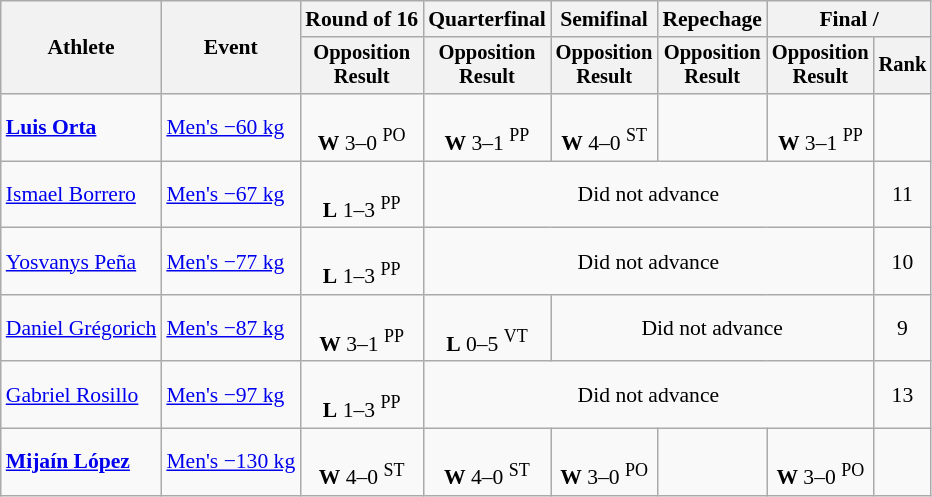<table class="wikitable" style="font-size:90%">
<tr>
<th rowspan=2>Athlete</th>
<th rowspan=2>Event</th>
<th>Round of 16</th>
<th>Quarterfinal</th>
<th>Semifinal</th>
<th>Repechage</th>
<th colspan=2>Final / </th>
</tr>
<tr style="font-size: 95%">
<th>Opposition<br>Result</th>
<th>Opposition<br>Result</th>
<th>Opposition<br>Result</th>
<th>Opposition<br>Result</th>
<th>Opposition<br>Result</th>
<th>Rank</th>
</tr>
<tr align=center>
<td align=left><strong><a href='#'>Luis Orta</a></strong></td>
<td align=left><a href='#'>Men's −60 kg</a></td>
<td><br><strong>W</strong> 3–0 <sup>PO</sup></td>
<td><br><strong>W</strong> 3–1 <sup>PP</sup></td>
<td><br><strong>W</strong> 4–0 <sup>ST</sup></td>
<td></td>
<td><br><strong>W</strong> 3–1 <sup>PP</sup></td>
<td></td>
</tr>
<tr align=center>
<td align=left><a href='#'>Ismael Borrero</a></td>
<td align=left><a href='#'>Men's −67 kg</a></td>
<td><br><strong>L</strong> 1–3 <sup>PP</sup></td>
<td colspan=4>Did not advance</td>
<td>11</td>
</tr>
<tr align=center>
<td align=left><a href='#'>Yosvanys Peña</a></td>
<td align=left><a href='#'>Men's −77 kg</a></td>
<td><br><strong>L</strong> 1–3 <sup>PP</sup></td>
<td colspan=4>Did not advance</td>
<td>10</td>
</tr>
<tr align=center>
<td align=left><a href='#'>Daniel Grégorich</a></td>
<td align=left><a href='#'>Men's −87 kg</a></td>
<td><br><strong>W</strong> 3–1 <sup>PP</sup></td>
<td><br><strong>L</strong> 0–5 <sup>VT</sup></td>
<td colspan=3>Did not advance</td>
<td>9</td>
</tr>
<tr align=center>
<td align=left><a href='#'>Gabriel Rosillo</a></td>
<td align=left><a href='#'>Men's −97 kg</a></td>
<td><br><strong>L</strong> 1–3 <sup>PP</sup></td>
<td colspan=4>Did not advance</td>
<td>13</td>
</tr>
<tr align=center>
<td align=left><strong><a href='#'>Mijaín López</a></strong></td>
<td align=left><a href='#'>Men's −130 kg</a></td>
<td><br><strong>W</strong> 4–0 <sup>ST</sup></td>
<td><br><strong>W</strong> 4–0 <sup>ST</sup></td>
<td><br><strong>W</strong> 3–0 <sup>PO</sup></td>
<td></td>
<td><br><strong>W</strong> 3–0 <sup>PO</sup></td>
<td></td>
</tr>
</table>
